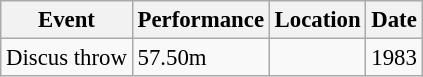<table class="wikitable" style="border-collapse: collapse; font-size: 95%;">
<tr>
<th scope="col">Event</th>
<th scope="col">Performance</th>
<th scope="col">Location</th>
<th scope="col">Date</th>
</tr>
<tr>
<td>Discus throw</td>
<td>57.50m</td>
<td></td>
<td>1983</td>
</tr>
</table>
